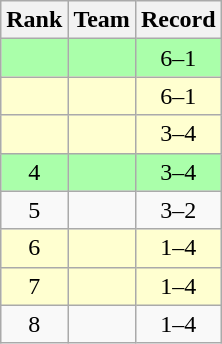<table class="wikitable">
<tr>
<th>Rank</th>
<th>Team</th>
<th>Record</th>
</tr>
<tr bgcolor="#aaffaa">
<td align=center></td>
<td></td>
<td align=center>6–1</td>
</tr>
<tr bgcolor="#ffffd0">
<td align=center></td>
<td></td>
<td align=center>6–1</td>
</tr>
<tr bgcolor="#ffffd0">
<td align=center></td>
<td></td>
<td align=center>3–4</td>
</tr>
<tr bgcolor="#aaffaa">
<td align=center>4</td>
<td></td>
<td align=center>3–4</td>
</tr>
<tr>
<td align=center>5</td>
<td></td>
<td align=center>3–2</td>
</tr>
<tr bgcolor="#ffffd0">
<td align=center>6</td>
<td></td>
<td align=center>1–4</td>
</tr>
<tr bgcolor="#ffffd0">
<td align=center>7</td>
<td></td>
<td align=center>1–4</td>
</tr>
<tr>
<td align=center>8</td>
<td></td>
<td align=center>1–4</td>
</tr>
</table>
